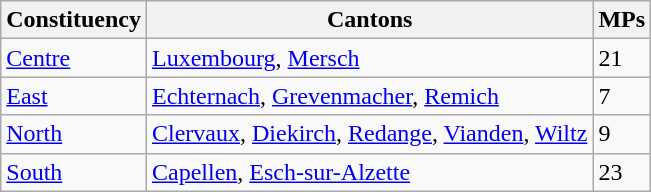<table class="wikitable sortable">
<tr>
<th>Constituency</th>
<th>Cantons</th>
<th>MPs</th>
</tr>
<tr>
<td><a href='#'>Centre</a></td>
<td><a href='#'>Luxembourg</a>, <a href='#'>Mersch</a></td>
<td>21</td>
</tr>
<tr>
<td><a href='#'>East</a></td>
<td><a href='#'>Echternach</a>, <a href='#'>Grevenmacher</a>, <a href='#'>Remich</a></td>
<td>7</td>
</tr>
<tr>
<td><a href='#'>North</a></td>
<td><a href='#'>Clervaux</a>, <a href='#'>Diekirch</a>, <a href='#'>Redange</a>, <a href='#'>Vianden</a>, <a href='#'>Wiltz</a></td>
<td>9</td>
</tr>
<tr>
<td><a href='#'>South</a></td>
<td><a href='#'>Capellen</a>, <a href='#'>Esch-sur-Alzette</a></td>
<td>23</td>
</tr>
</table>
